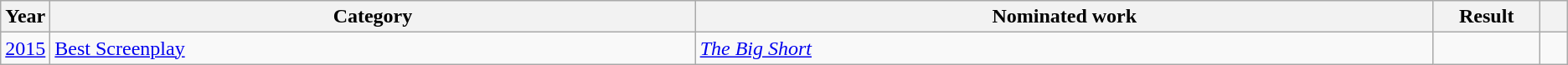<table class=wikitable>
<tr>
<th scope="col" style="width:1em;">Year</th>
<th scope="col" style="width:34em;">Category</th>
<th scope="col" style="width:39em;">Nominated work</th>
<th scope="col" style="width:5em;">Result</th>
<th scope="col" style="width:1em;"></th>
</tr>
<tr>
<td><a href='#'>2015</a></td>
<td><a href='#'>Best Screenplay</a></td>
<td><em><a href='#'>The Big Short</a></em></td>
<td></td>
<td></td>
</tr>
</table>
